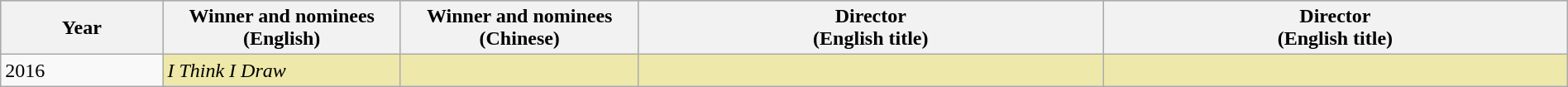<table class="wikitable" style="width:100%;">
<tr style="background:#bebebe">
<th width="100"><strong>Year</strong></th>
<th width="150"><strong>Winner and nominees<br>(English)</strong></th>
<th width="150"><strong>Winner and nominees<br>(Chinese)</strong></th>
<th width="300"><strong>Director<br>(English title)</strong></th>
<th width="300"><strong>Director<br>(English title)</strong></th>
</tr>
<tr>
<td rowspan="1">2016</td>
<td style="background:#EEE8AA;"><em>I Think I Draw</em></td>
<td style="background:#EEE8AA;"></td>
<td style="background:#EEE8AA;"></td>
<td style="background:#EEE8AA;"></td>
</tr>
</table>
